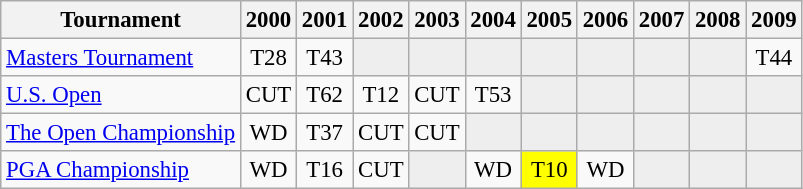<table class="wikitable" style="font-size:95%;text-align:center;">
<tr>
<th>Tournament</th>
<th>2000</th>
<th>2001</th>
<th>2002</th>
<th>2003</th>
<th>2004</th>
<th>2005</th>
<th>2006</th>
<th>2007</th>
<th>2008</th>
<th>2009</th>
</tr>
<tr>
<td align=left><a href='#'>Masters Tournament</a></td>
<td>T28</td>
<td>T43</td>
<td style="background:#eeeeee;"></td>
<td style="background:#eeeeee;"></td>
<td style="background:#eeeeee;"></td>
<td style="background:#eeeeee;"></td>
<td style="background:#eeeeee;"></td>
<td style="background:#eeeeee;"></td>
<td style="background:#eeeeee;"></td>
<td>T44</td>
</tr>
<tr>
<td align=left><a href='#'>U.S. Open</a></td>
<td>CUT</td>
<td>T62</td>
<td>T12</td>
<td>CUT</td>
<td>T53</td>
<td style="background:#eeeeee;"></td>
<td style="background:#eeeeee;"></td>
<td style="background:#eeeeee;"></td>
<td style="background:#eeeeee;"></td>
<td style="background:#eeeeee;"></td>
</tr>
<tr>
<td align=left><a href='#'>The Open Championship</a></td>
<td>WD</td>
<td>T37</td>
<td>CUT</td>
<td>CUT</td>
<td style="background:#eeeeee;"></td>
<td style="background:#eeeeee;"></td>
<td style="background:#eeeeee;"></td>
<td style="background:#eeeeee;"></td>
<td style="background:#eeeeee;"></td>
<td style="background:#eeeeee;"></td>
</tr>
<tr>
<td align=left><a href='#'>PGA Championship</a></td>
<td>WD</td>
<td>T16</td>
<td>CUT</td>
<td style="background:#eeeeee;"></td>
<td>WD</td>
<td style="background:yellow;">T10</td>
<td>WD</td>
<td style="background:#eeeeee;"></td>
<td style="background:#eeeeee;"></td>
<td style="background:#eeeeee;"></td>
</tr>
</table>
